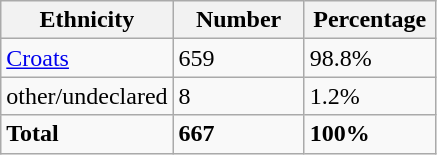<table class="wikitable">
<tr>
<th width="100px">Ethnicity</th>
<th width="80px">Number</th>
<th width="80px">Percentage</th>
</tr>
<tr>
<td><a href='#'>Croats</a></td>
<td>659</td>
<td>98.8%</td>
</tr>
<tr>
<td>other/undeclared</td>
<td>8</td>
<td>1.2%</td>
</tr>
<tr>
<td><strong>Total</strong></td>
<td><strong>667</strong></td>
<td><strong>100%</strong></td>
</tr>
</table>
